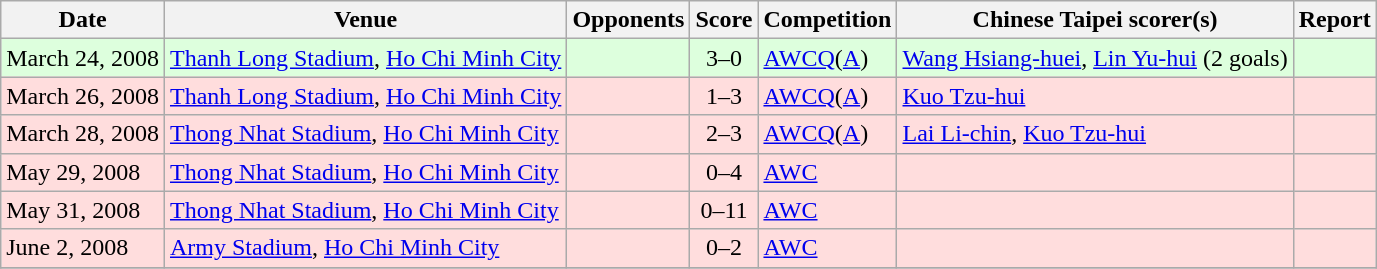<table class="wikitable">
<tr>
<th>Date</th>
<th>Venue</th>
<th>Opponents</th>
<th>Score</th>
<th>Competition</th>
<th>Chinese Taipei scorer(s)</th>
<th>Report</th>
</tr>
<tr style="background: #ddffdd;">
<td>March 24, 2008</td>
<td><a href='#'>Thanh Long Stadium</a>, <a href='#'>Ho Chi Minh City</a></td>
<td></td>
<td style="text-align: center;">3–0</td>
<td><a href='#'>AWCQ</a>(<a href='#'>A</a>)</td>
<td><a href='#'>Wang Hsiang-huei</a>, <a href='#'>Lin Yu-hui</a> (2 goals)</td>
<td></td>
</tr>
<tr style="background: #ffdddd;">
<td>March 26, 2008</td>
<td><a href='#'>Thanh Long Stadium</a>, <a href='#'>Ho Chi Minh City</a></td>
<td></td>
<td style="text-align: center;">1–3</td>
<td><a href='#'>AWCQ</a>(<a href='#'>A</a>)</td>
<td><a href='#'>Kuo Tzu-hui</a></td>
<td></td>
</tr>
<tr style="background: #ffdddd;">
<td>March 28, 2008</td>
<td><a href='#'>Thong Nhat Stadium</a>, <a href='#'>Ho Chi Minh City</a></td>
<td></td>
<td style="text-align: center;">2–3</td>
<td><a href='#'>AWCQ</a>(<a href='#'>A</a>)</td>
<td><a href='#'>Lai Li-chin</a>, <a href='#'>Kuo Tzu-hui</a></td>
<td></td>
</tr>
<tr style="background: #ffdddd;">
<td>May 29, 2008</td>
<td><a href='#'>Thong Nhat Stadium</a>, <a href='#'>Ho Chi Minh City</a></td>
<td></td>
<td style="text-align: center;">0–4</td>
<td><a href='#'>AWC</a></td>
<td></td>
<td></td>
</tr>
<tr style="background: #ffdddd;">
<td>May 31, 2008</td>
<td><a href='#'>Thong Nhat Stadium</a>, <a href='#'>Ho Chi Minh City</a></td>
<td></td>
<td style="text-align: center;">0–11</td>
<td><a href='#'>AWC</a></td>
<td></td>
<td></td>
</tr>
<tr style="background: #ffdddd;">
<td>June 2, 2008</td>
<td><a href='#'>Army Stadium</a>, <a href='#'>Ho Chi Minh City</a></td>
<td></td>
<td style="text-align: center;">0–2</td>
<td><a href='#'>AWC</a></td>
<td></td>
<td></td>
</tr>
<tr>
</tr>
</table>
